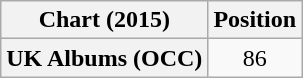<table class="wikitable plainrowheaders" style="text-align:center">
<tr>
<th scope="col">Chart (2015)</th>
<th scope="col">Position</th>
</tr>
<tr>
<th scope="row">UK Albums (OCC)</th>
<td>86</td>
</tr>
</table>
